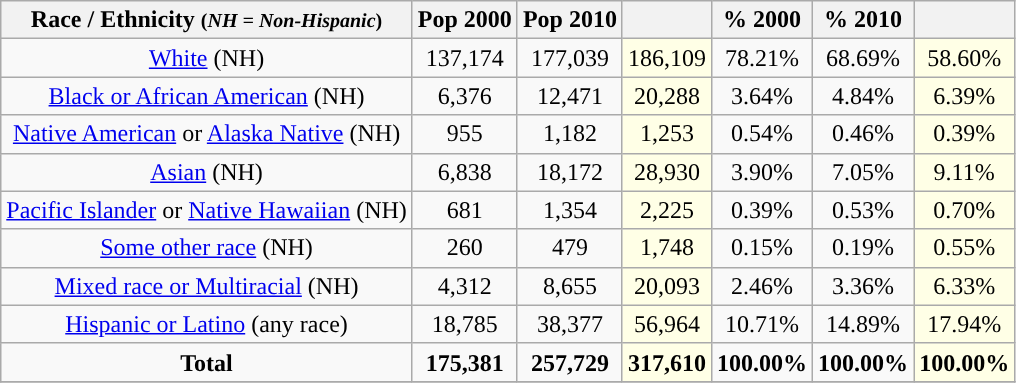<table class="wikitable" style="text-align:center;">
<tr>
<th>Race / Ethnicity <small>(<em>NH = Non-Hispanic</em>)</small></th>
<th>Pop 2000</th>
<th>Pop 2010</th>
<th></th>
<th>% 2000</th>
<th>% 2010</th>
<th></th>
</tr>
<tr>
<td><a href='#'>White</a> (NH)</td>
<td>137,174</td>
<td>177,039</td>
<td style='background: #ffffe6;'>186,109</td>
<td>78.21%</td>
<td>68.69%</td>
<td style='background: #ffffe6;'>58.60%</td>
</tr>
<tr>
<td><a href='#'>Black or African American</a> (NH)</td>
<td>6,376</td>
<td>12,471</td>
<td style='background: #ffffe6;'>20,288</td>
<td>3.64%</td>
<td>4.84%</td>
<td style='background: #ffffe6;'>6.39%</td>
</tr>
<tr>
<td><a href='#'>Native American</a> or <a href='#'>Alaska Native</a> (NH)</td>
<td>955</td>
<td>1,182</td>
<td style='background: #ffffe6;'>1,253</td>
<td>0.54%</td>
<td>0.46%</td>
<td style='background: #ffffe6;'>0.39%</td>
</tr>
<tr>
<td><a href='#'>Asian</a> (NH)</td>
<td>6,838</td>
<td>18,172</td>
<td style='background: #ffffe6;'>28,930</td>
<td>3.90%</td>
<td>7.05%</td>
<td style='background: #ffffe6;'>9.11%</td>
</tr>
<tr>
<td><a href='#'>Pacific Islander</a> or <a href='#'>Native Hawaiian</a> (NH)</td>
<td>681</td>
<td>1,354</td>
<td style='background: #ffffe6;'>2,225</td>
<td>0.39%</td>
<td>0.53%</td>
<td style='background: #ffffe6;'>0.70%</td>
</tr>
<tr>
<td><a href='#'>Some other race</a> (NH)</td>
<td>260</td>
<td>479</td>
<td style='background: #ffffe6;'>1,748</td>
<td>0.15%</td>
<td>0.19%</td>
<td style='background: #ffffe6;'>0.55%</td>
</tr>
<tr>
<td><a href='#'>Mixed race or Multiracial</a> (NH)</td>
<td>4,312</td>
<td>8,655</td>
<td style='background: #ffffe6;'>20,093</td>
<td>2.46%</td>
<td>3.36%</td>
<td style='background: #ffffe6;'>6.33%</td>
</tr>
<tr>
<td><a href='#'>Hispanic or Latino</a> (any race)</td>
<td>18,785</td>
<td>38,377</td>
<td style='background: #ffffe6;'>56,964</td>
<td>10.71%</td>
<td>14.89%</td>
<td style='background: #ffffe6;'>17.94%</td>
</tr>
<tr>
<td><strong>Total</strong></td>
<td><strong>175,381</strong></td>
<td><strong>257,729</strong></td>
<td style='background: #ffffe6;'><strong>317,610</strong></td>
<td><strong>100.00%</strong></td>
<td><strong>100.00%</strong></td>
<td style='background: #ffffe6;'><strong>100.00%</strong></td>
</tr>
<tr>
</tr>
</table>
